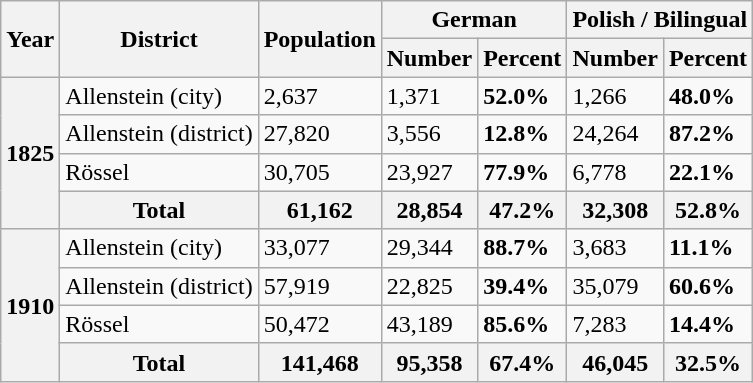<table class="wikitable">
<tr>
<th rowspan="2">Year</th>
<th rowspan="2">District</th>
<th rowspan="2">Population</th>
<th colspan="2">German</th>
<th colspan="2">Polish / Bilingual</th>
</tr>
<tr>
<th>Number</th>
<th>Percent</th>
<th>Number</th>
<th>Percent</th>
</tr>
<tr>
<th rowspan="4">1825</th>
<td>Allenstein (city)</td>
<td>2,637</td>
<td>1,371</td>
<td><strong>52.0%</strong></td>
<td>1,266</td>
<td><strong>48.0%</strong></td>
</tr>
<tr>
<td>Allenstein (district)</td>
<td>27,820</td>
<td>3,556</td>
<td><strong>12.8%</strong></td>
<td>24,264</td>
<td><strong>87.2%</strong></td>
</tr>
<tr>
<td>Rössel</td>
<td>30,705</td>
<td>23,927</td>
<td><strong>77.9%</strong></td>
<td>6,778</td>
<td><strong>22.1%</strong></td>
</tr>
<tr>
<th><strong>Total</strong></th>
<th><strong>61,162</strong></th>
<th><strong>28,854</strong></th>
<th><strong>47.2%</strong></th>
<th><strong>32,308</strong></th>
<th><strong>52.8%</strong></th>
</tr>
<tr>
<th rowspan="4">1910</th>
<td>Allenstein (city)</td>
<td>33,077</td>
<td>29,344</td>
<td><strong>88.7%</strong></td>
<td>3,683</td>
<td><strong>11.1%</strong></td>
</tr>
<tr>
<td>Allenstein (district)</td>
<td>57,919</td>
<td>22,825</td>
<td><strong>39.4%</strong></td>
<td>35,079</td>
<td><strong>60.6%</strong></td>
</tr>
<tr>
<td>Rössel</td>
<td>50,472</td>
<td>43,189</td>
<td><strong>85.6%</strong></td>
<td>7,283</td>
<td><strong>14.4%</strong></td>
</tr>
<tr>
<th><strong>Total</strong></th>
<th><strong>141,468</strong></th>
<th><strong>95,358</strong></th>
<th><strong>67.4%</strong></th>
<th><strong>46,045</strong></th>
<th><strong>32.5%</strong></th>
</tr>
</table>
